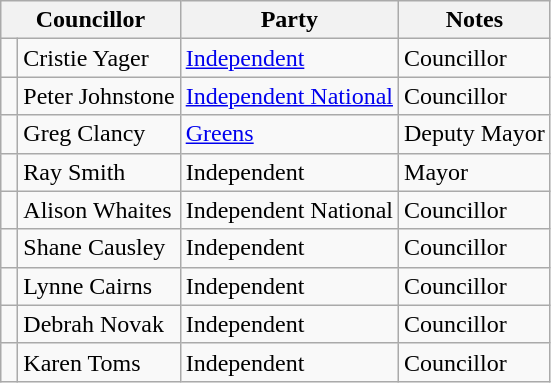<table class="wikitable">
<tr>
<th colspan="2">Councillor</th>
<th>Party</th>
<th>Notes</th>
</tr>
<tr>
<td> </td>
<td>Cristie Yager</td>
<td><a href='#'>Independent</a></td>
<td>Councillor</td>
</tr>
<tr>
<td> </td>
<td>Peter Johnstone</td>
<td><a href='#'>Independent National</a></td>
<td>Councillor</td>
</tr>
<tr>
<td> </td>
<td>Greg Clancy</td>
<td><a href='#'>Greens</a></td>
<td>Deputy Mayor</td>
</tr>
<tr>
<td> </td>
<td>Ray Smith</td>
<td>Independent</td>
<td>Mayor</td>
</tr>
<tr>
<td> </td>
<td>Alison Whaites</td>
<td>Independent National</td>
<td>Councillor</td>
</tr>
<tr>
<td> </td>
<td>Shane Causley</td>
<td>Independent</td>
<td>Councillor</td>
</tr>
<tr>
<td> </td>
<td>Lynne Cairns</td>
<td>Independent</td>
<td>Councillor</td>
</tr>
<tr>
<td> </td>
<td>Debrah Novak</td>
<td>Independent</td>
<td>Councillor</td>
</tr>
<tr>
<td> </td>
<td>Karen Toms</td>
<td>Independent</td>
<td>Councillor</td>
</tr>
</table>
